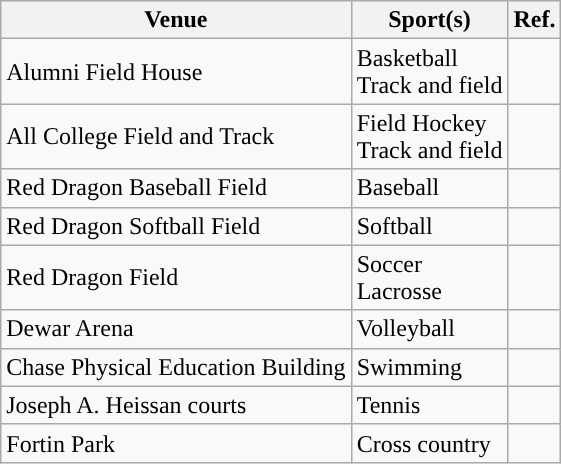<table class="wikitable"; style= "text-align: ">
<tr>
<th width=px>Venue</th>
<th width=px>Sport(s)</th>
<th width=px>Ref.</th>
</tr>
<tr>
<td>Alumni Field House</td>
<td>Basketball <br> Track and field </td>
<td></td>
</tr>
<tr>
<td>All College Field and Track</td>
<td>Field Hockey <br> Track and field </td>
<td></td>
</tr>
<tr>
<td>Red Dragon Baseball Field</td>
<td>Baseball</td>
<td></td>
</tr>
<tr>
<td>Red Dragon Softball Field</td>
<td>Softball</td>
<td></td>
</tr>
<tr>
<td>Red Dragon Field</td>
<td>Soccer <br> Lacrosse</td>
<td></td>
</tr>
<tr>
<td>Dewar Arena</td>
<td>Volleyball</td>
<td></td>
</tr>
<tr>
<td>Chase Physical Education Building</td>
<td>Swimming</td>
<td></td>
</tr>
<tr>
<td>Joseph A. Heissan courts</td>
<td>Tennis</td>
<td></td>
</tr>
<tr>
<td>Fortin Park</td>
<td>Cross country</td>
<td></td>
</tr>
</table>
